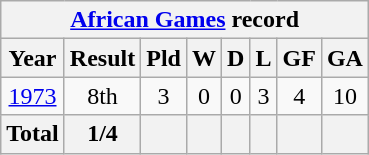<table class="wikitable" style="text-align: center;">
<tr>
<th colspan=9><a href='#'>African Games</a> record</th>
</tr>
<tr>
<th>Year</th>
<th>Result</th>
<th>Pld</th>
<th>W</th>
<th>D</th>
<th>L</th>
<th>GF</th>
<th>GA</th>
</tr>
<tr>
<td> <a href='#'>1973</a></td>
<td>8th</td>
<td>3</td>
<td>0</td>
<td>0</td>
<td>3</td>
<td>4</td>
<td>10</td>
</tr>
<tr>
<th>Total</th>
<th>1/4</th>
<th></th>
<th></th>
<th></th>
<th></th>
<th></th>
<th></th>
</tr>
</table>
